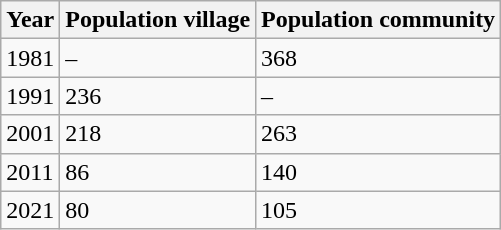<table class="wikitable">
<tr>
<th>Year</th>
<th>Population village</th>
<th>Population community</th>
</tr>
<tr>
<td>1981</td>
<td>–</td>
<td>368</td>
</tr>
<tr>
<td>1991</td>
<td>236</td>
<td>–</td>
</tr>
<tr>
<td>2001</td>
<td>218</td>
<td>263</td>
</tr>
<tr>
<td>2011</td>
<td>86</td>
<td>140</td>
</tr>
<tr>
<td>2021</td>
<td>80</td>
<td>105</td>
</tr>
</table>
